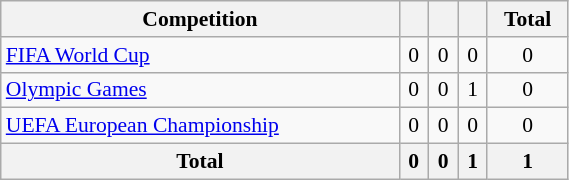<table class="wikitable" style="width:30%; font-size:90%; text-align:center;">
<tr>
<th>Competition</th>
<th></th>
<th></th>
<th></th>
<th>Total</th>
</tr>
<tr>
<td align=left><a href='#'>FIFA World Cup</a></td>
<td>0</td>
<td>0</td>
<td>0</td>
<td>0</td>
</tr>
<tr>
<td align="left"><a href='#'>Olympic Games</a></td>
<td>0</td>
<td>0</td>
<td>1</td>
<td>0</td>
</tr>
<tr>
<td align="left"><a href='#'>UEFA European Championship</a></td>
<td>0</td>
<td>0</td>
<td>0</td>
<td>0</td>
</tr>
<tr>
<th>Total</th>
<th>0</th>
<th>0</th>
<th>1</th>
<th>1</th>
</tr>
</table>
